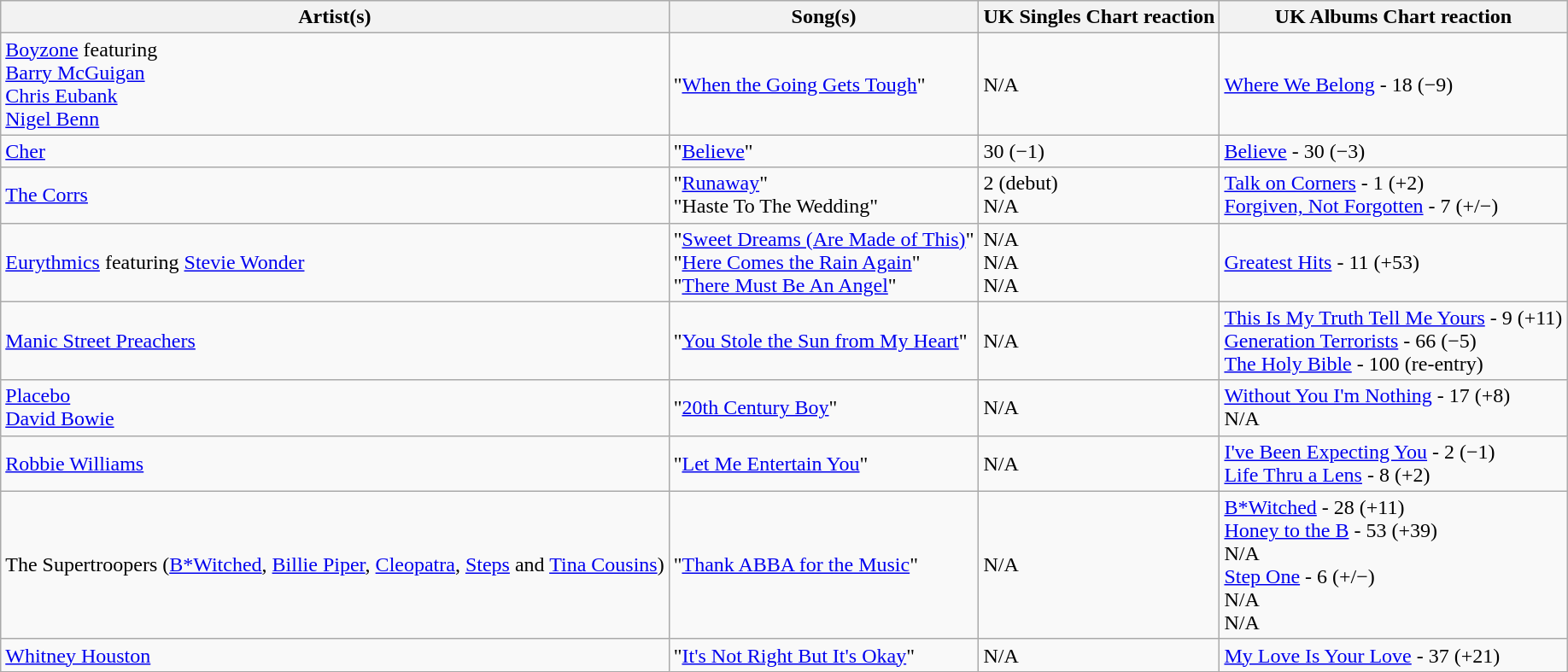<table class="wikitable">
<tr>
<th>Artist(s)</th>
<th>Song(s)</th>
<th>UK Singles Chart reaction</th>
<th>UK Albums Chart reaction</th>
</tr>
<tr>
<td><a href='#'>Boyzone</a> featuring <br><a href='#'>Barry McGuigan</a><br><a href='#'>Chris Eubank</a><br><a href='#'>Nigel Benn</a></td>
<td>"<a href='#'>When the Going Gets Tough</a>"</td>
<td>N/A</td>
<td><a href='#'>Where We Belong</a> - 18 (−9)</td>
</tr>
<tr>
<td><a href='#'>Cher</a></td>
<td>"<a href='#'>Believe</a>"</td>
<td>30 (−1)</td>
<td><a href='#'>Believe</a> - 30 (−3)</td>
</tr>
<tr>
<td><a href='#'>The Corrs</a></td>
<td>"<a href='#'>Runaway</a>"<br>"Haste To The Wedding"</td>
<td>2 (debut)<br> N/A</td>
<td><a href='#'>Talk on Corners</a> - 1 (+2)<br><a href='#'>Forgiven, Not Forgotten</a> - 7 (+/−)</td>
</tr>
<tr>
<td><a href='#'>Eurythmics</a> featuring <a href='#'>Stevie Wonder</a></td>
<td>"<a href='#'>Sweet Dreams (Are Made of This)</a>"<br>"<a href='#'>Here Comes the Rain Again</a>"<br>"<a href='#'>There Must Be An Angel</a>"</td>
<td>N/A<br>N/A<br>N/A</td>
<td><a href='#'>Greatest Hits</a> - 11 (+53)</td>
</tr>
<tr>
<td><a href='#'>Manic Street Preachers</a></td>
<td>"<a href='#'>You Stole the Sun from My Heart</a>"</td>
<td>N/A</td>
<td><a href='#'>This Is My Truth Tell Me Yours</a> - 9 (+11)<br><a href='#'>Generation Terrorists</a> - 66 (−5)<br><a href='#'>The Holy Bible</a> - 100 (re-entry)</td>
</tr>
<tr>
<td><a href='#'>Placebo</a><br><a href='#'>David Bowie</a></td>
<td>"<a href='#'>20th Century Boy</a>"</td>
<td>N/A</td>
<td><a href='#'>Without You I'm Nothing</a> - 17 (+8)<br>N/A</td>
</tr>
<tr>
<td><a href='#'>Robbie Williams</a></td>
<td>"<a href='#'>Let Me Entertain You</a>"</td>
<td>N/A</td>
<td><a href='#'>I've Been Expecting You</a> - 2 (−1)<br><a href='#'>Life Thru a Lens</a> - 8 (+2)</td>
</tr>
<tr>
<td>The Supertroopers (<a href='#'>B*Witched</a>, <a href='#'>Billie Piper</a>, <a href='#'>Cleopatra</a>, <a href='#'>Steps</a> and <a href='#'>Tina Cousins</a>)</td>
<td>"<a href='#'>Thank ABBA for the Music</a>"</td>
<td>N/A</td>
<td><a href='#'>B*Witched</a> - 28 (+11)<br><a href='#'>Honey to the B</a> - 53 (+39)<br>N/A<br><a href='#'>Step One</a> - 6 (+/−)<br>N/A<br>N/A</td>
</tr>
<tr>
<td><a href='#'>Whitney Houston</a></td>
<td>"<a href='#'>It's Not Right But It's Okay</a>"</td>
<td>N/A</td>
<td><a href='#'>My Love Is Your Love</a> - 37 (+21)</td>
</tr>
</table>
